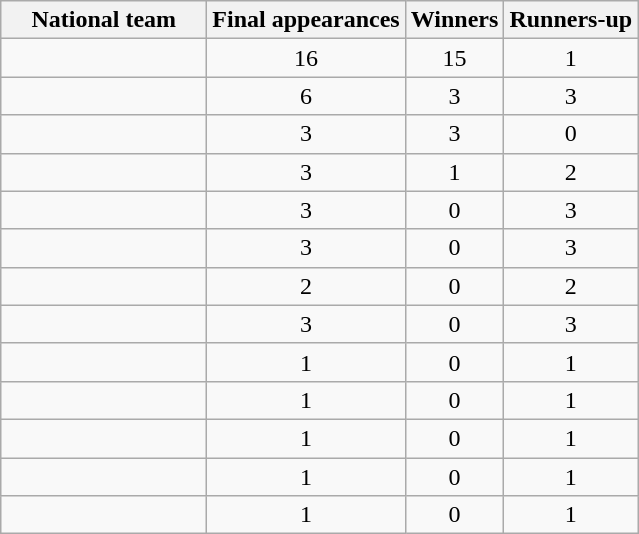<table class="wikitable sortable">
<tr>
<th style="width:130px;">National team</th>
<th>Final appearances</th>
<th>Winners</th>
<th>Runners-up</th>
</tr>
<tr>
<td></td>
<td align=center>16</td>
<td align=center>15</td>
<td align=center>1</td>
</tr>
<tr>
<td></td>
<td align=center>6</td>
<td align=center>3</td>
<td align=center>3</td>
</tr>
<tr>
<td></td>
<td align=center>3</td>
<td align=center>3</td>
<td align=center>0</td>
</tr>
<tr>
<td></td>
<td align=center>3</td>
<td align=center>1</td>
<td align=center>2</td>
</tr>
<tr>
<td></td>
<td align=center>3</td>
<td align=center>0</td>
<td align=center>3</td>
</tr>
<tr>
<td></td>
<td align=center>3</td>
<td align=center>0</td>
<td align=center>3</td>
</tr>
<tr>
<td></td>
<td align=center>2</td>
<td align=center>0</td>
<td align=center>2</td>
</tr>
<tr>
<td></td>
<td align=center>3</td>
<td align=center>0</td>
<td align=center>3</td>
</tr>
<tr>
<td></td>
<td align=center>1</td>
<td align=center>0</td>
<td align=center>1</td>
</tr>
<tr>
<td></td>
<td align=center>1</td>
<td align=center>0</td>
<td align=center>1</td>
</tr>
<tr>
<td></td>
<td align=center>1</td>
<td align=center>0</td>
<td align=center>1</td>
</tr>
<tr>
<td></td>
<td align=center>1</td>
<td align=center>0</td>
<td align=center>1</td>
</tr>
<tr>
<td></td>
<td align=center>1</td>
<td align=center>0</td>
<td align=center>1</td>
</tr>
</table>
